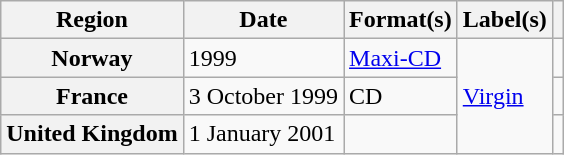<table class="wikitable plainrowheaders">
<tr>
<th scope="col">Region</th>
<th scope="col">Date</th>
<th scope="col">Format(s)</th>
<th scope="col">Label(s)</th>
<th scope="col"></th>
</tr>
<tr>
<th scope="row">Norway</th>
<td>1999</td>
<td><a href='#'>Maxi-CD</a></td>
<td rowspan="3"><a href='#'>Virgin</a></td>
<td></td>
</tr>
<tr>
<th scope="row">France</th>
<td>3 October 1999</td>
<td>CD</td>
<td></td>
</tr>
<tr>
<th scope="row">United Kingdom</th>
<td>1 January 2001</td>
<td></td>
<td></td>
</tr>
</table>
